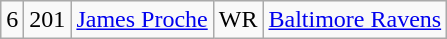<table class="wikitable" style="text-align:center">
<tr>
<td>6</td>
<td>201</td>
<td><a href='#'>James Proche</a></td>
<td>WR</td>
<td><a href='#'>Baltimore Ravens</a></td>
</tr>
</table>
